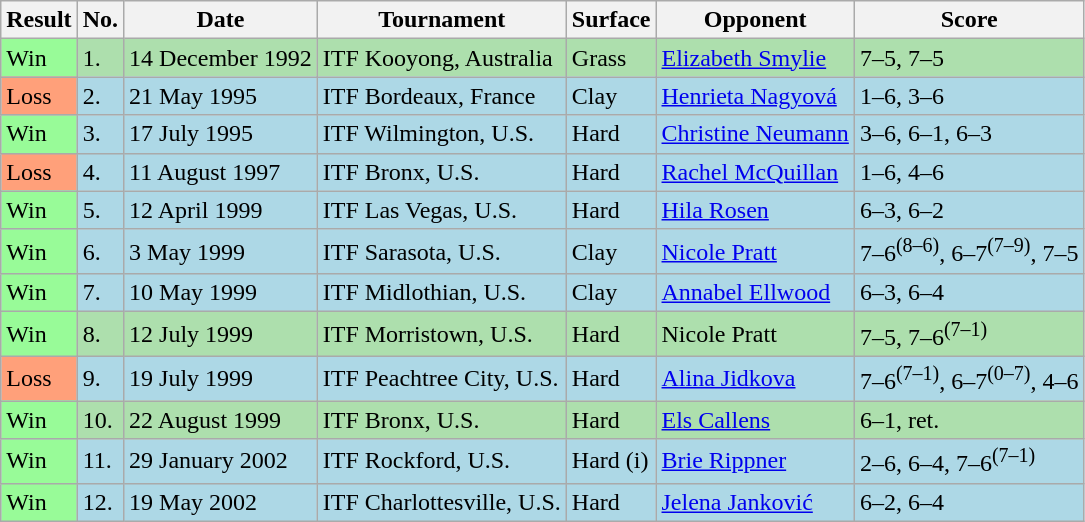<table class="sortable wikitable">
<tr>
<th>Result</th>
<th>No.</th>
<th>Date</th>
<th>Tournament</th>
<th>Surface</th>
<th>Opponent</th>
<th>Score</th>
</tr>
<tr style="background:#addfad;">
<td style="background:#98fb98;">Win</td>
<td>1.</td>
<td>14 December 1992</td>
<td>ITF Kooyong, Australia</td>
<td>Grass</td>
<td> <a href='#'>Elizabeth Smylie</a></td>
<td>7–5, 7–5</td>
</tr>
<tr style="background:lightblue;">
<td style="background:#ffa07a;">Loss</td>
<td>2.</td>
<td>21 May 1995</td>
<td>ITF Bordeaux, France</td>
<td>Clay</td>
<td> <a href='#'>Henrieta Nagyová</a></td>
<td>1–6, 3–6</td>
</tr>
<tr style="background:lightblue;">
<td style="background:#98fb98;">Win</td>
<td>3.</td>
<td>17 July 1995</td>
<td>ITF Wilmington, U.S.</td>
<td>Hard</td>
<td> <a href='#'>Christine Neumann</a></td>
<td>3–6, 6–1, 6–3</td>
</tr>
<tr style="background:lightblue;">
<td style="background:#ffa07a;">Loss</td>
<td>4.</td>
<td>11 August 1997</td>
<td>ITF Bronx, U.S.</td>
<td>Hard</td>
<td> <a href='#'>Rachel McQuillan</a></td>
<td>1–6, 4–6</td>
</tr>
<tr style="background:lightblue;">
<td style="background:#98fb98;">Win</td>
<td>5.</td>
<td>12 April 1999</td>
<td>ITF Las Vegas, U.S.</td>
<td>Hard</td>
<td> <a href='#'>Hila Rosen</a></td>
<td>6–3, 6–2</td>
</tr>
<tr style="background:lightblue;">
<td style="background:#98fb98;">Win</td>
<td>6.</td>
<td>3 May 1999</td>
<td>ITF Sarasota, U.S.</td>
<td>Clay</td>
<td> <a href='#'>Nicole Pratt</a></td>
<td>7–6<sup>(8–6)</sup>, 6–7<sup>(7–9)</sup>, 7–5</td>
</tr>
<tr style="background:lightblue;">
<td style="background:#98fb98;">Win</td>
<td>7.</td>
<td>10 May 1999</td>
<td>ITF Midlothian, U.S.</td>
<td>Clay</td>
<td> <a href='#'>Annabel Ellwood</a></td>
<td>6–3, 6–4</td>
</tr>
<tr style="background:#addfad;">
<td style="background:#98fb98;">Win</td>
<td>8.</td>
<td>12 July 1999</td>
<td>ITF Morristown, U.S.</td>
<td>Hard</td>
<td> Nicole Pratt</td>
<td>7–5, 7–6<sup>(7–1)</sup></td>
</tr>
<tr style="background:lightblue;">
<td style="background:#ffa07a;">Loss</td>
<td>9.</td>
<td>19 July 1999</td>
<td>ITF Peachtree City, U.S.</td>
<td>Hard</td>
<td> <a href='#'>Alina Jidkova</a></td>
<td>7–6<sup>(7–1)</sup>, 6–7<sup>(0–7)</sup>, 4–6</td>
</tr>
<tr style="background:#addfad;">
<td style="background:#98fb98;">Win</td>
<td>10.</td>
<td>22 August 1999</td>
<td>ITF Bronx, U.S.</td>
<td>Hard</td>
<td> <a href='#'>Els Callens</a></td>
<td>6–1, ret.</td>
</tr>
<tr style="background:lightblue;">
<td style="background:#98fb98;">Win</td>
<td>11.</td>
<td>29 January 2002</td>
<td>ITF Rockford, U.S.</td>
<td>Hard (i)</td>
<td> <a href='#'>Brie Rippner</a></td>
<td>2–6, 6–4, 7–6<sup>(7–1)</sup></td>
</tr>
<tr style="background:lightblue;">
<td style="background:#98fb98;">Win</td>
<td>12.</td>
<td>19 May 2002</td>
<td>ITF Charlottesville, U.S.</td>
<td>Hard</td>
<td> <a href='#'>Jelena Janković</a></td>
<td>6–2, 6–4</td>
</tr>
</table>
